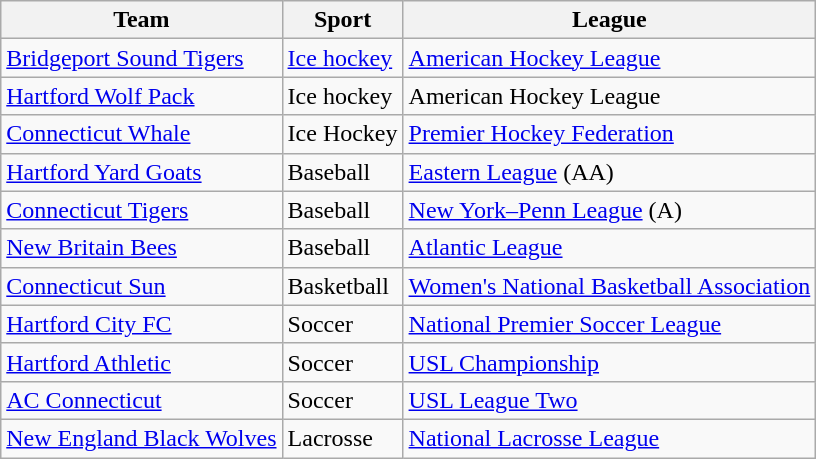<table class="wikitable sortable">
<tr>
<th>Team</th>
<th>Sport</th>
<th>League</th>
</tr>
<tr>
<td><a href='#'>Bridgeport Sound Tigers</a></td>
<td><a href='#'>Ice hockey</a></td>
<td><a href='#'>American Hockey League</a></td>
</tr>
<tr>
<td><a href='#'>Hartford Wolf Pack</a></td>
<td>Ice hockey</td>
<td>American Hockey League</td>
</tr>
<tr>
<td><a href='#'>Connecticut Whale</a></td>
<td>Ice Hockey</td>
<td><a href='#'>Premier Hockey Federation</a></td>
</tr>
<tr>
<td><a href='#'>Hartford Yard Goats</a></td>
<td>Baseball</td>
<td><a href='#'>Eastern League</a> (AA)</td>
</tr>
<tr>
<td><a href='#'>Connecticut Tigers</a></td>
<td>Baseball</td>
<td><a href='#'>New York–Penn League</a> (A)</td>
</tr>
<tr>
<td><a href='#'>New Britain Bees</a></td>
<td>Baseball</td>
<td><a href='#'>Atlantic League</a></td>
</tr>
<tr>
<td><a href='#'>Connecticut Sun</a></td>
<td>Basketball</td>
<td><a href='#'>Women's National Basketball Association</a></td>
</tr>
<tr>
<td><a href='#'>Hartford City FC</a></td>
<td>Soccer</td>
<td><a href='#'>National Premier Soccer League</a></td>
</tr>
<tr>
<td><a href='#'>Hartford Athletic</a></td>
<td>Soccer</td>
<td><a href='#'>USL Championship</a></td>
</tr>
<tr>
<td><a href='#'>AC Connecticut</a></td>
<td>Soccer</td>
<td><a href='#'>USL League Two</a></td>
</tr>
<tr>
<td><a href='#'>New England Black Wolves</a></td>
<td>Lacrosse</td>
<td><a href='#'>National Lacrosse League</a></td>
</tr>
</table>
